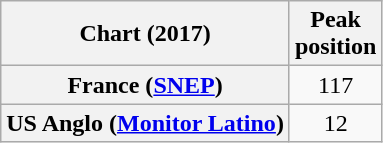<table class="wikitable sortable plainrowheaders" style="text-align:center">
<tr>
<th scope="col">Chart (2017)</th>
<th scope="col">Peak<br> position</th>
</tr>
<tr>
<th scope="row">France (<a href='#'>SNEP</a>)</th>
<td>117</td>
</tr>
<tr>
<th scope="row">US Anglo (<a href='#'>Monitor Latino</a>)</th>
<td>12</td>
</tr>
</table>
